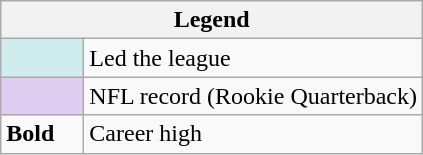<table class="wikitable">
<tr>
<th colspan="2">Legend</th>
</tr>
<tr>
<td style="background:#cfecec;"></td>
<td>Led the league</td>
</tr>
<tr>
<td style="background:#e0cef2;"></td>
<td>NFL record (Rookie Quarterback)</td>
</tr>
<tr>
<td style="width:3em"><strong>Bold</strong></td>
<td>Career high</td>
</tr>
</table>
